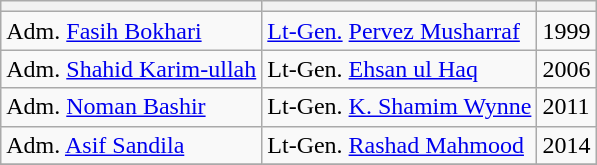<table class="wikitable">
<tr>
<th></th>
<th></th>
<th></th>
</tr>
<tr>
<td>Adm. <a href='#'>Fasih Bokhari</a></td>
<td><a href='#'>Lt-Gen.</a> <a href='#'>Pervez Musharraf</a></td>
<td>1999</td>
</tr>
<tr>
<td>Adm. <a href='#'>Shahid Karim-ullah</a></td>
<td>Lt-Gen. <a href='#'>Ehsan ul Haq</a></td>
<td>2006</td>
</tr>
<tr>
<td>Adm. <a href='#'>Noman Bashir</a></td>
<td>Lt-Gen. <a href='#'>K. Shamim Wynne</a></td>
<td>2011</td>
</tr>
<tr>
<td>Adm. <a href='#'>Asif Sandila</a></td>
<td>Lt-Gen. <a href='#'>Rashad Mahmood</a></td>
<td>2014</td>
</tr>
<tr>
</tr>
</table>
